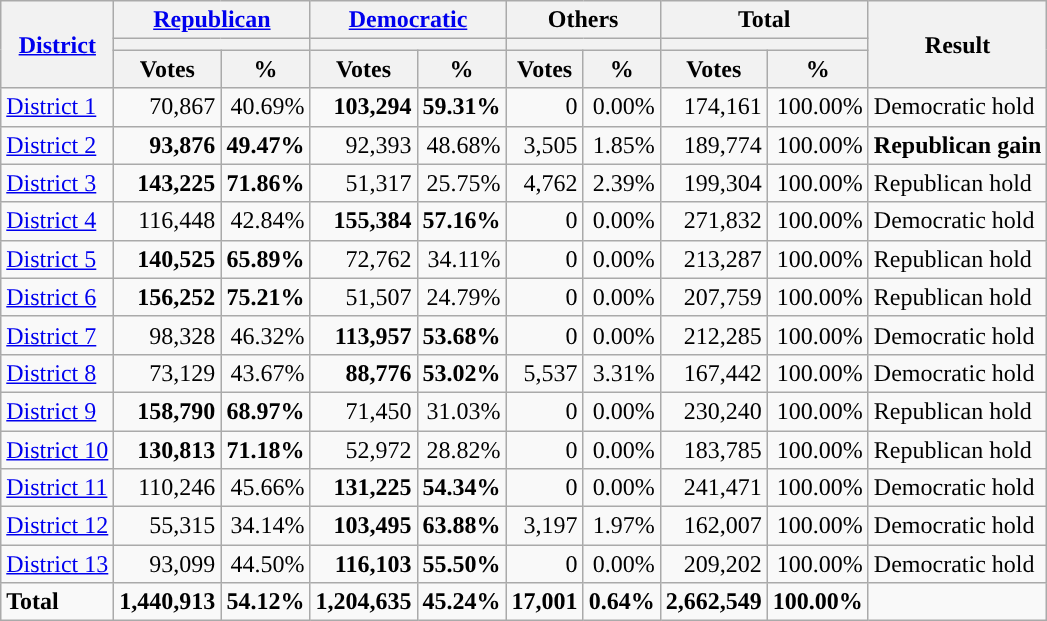<table class="wikitable plainrowheaders sortable" style="font-size:100%; text-align:right;">
<tr>
<th scope=col rowspan=3><a href='#'>District</a></th>
<th scope=col colspan=2><a href='#'>Republican</a></th>
<th scope=col colspan=2><a href='#'>Democratic</a></th>
<th scope=col colspan=2>Others</th>
<th scope=col colspan=2>Total</th>
<th scope=col rowspan=3>Result</th>
</tr>
<tr>
<th scope=col colspan=2 style="background:"></th>
<th scope=col colspan=2 style="background:"></th>
<th scope=col colspan=2></th>
<th scope=col colspan=2></th>
</tr>
<tr>
<th scope=col data-sort-type="number">Votes</th>
<th scope=col data-sort-type="number">%</th>
<th scope=col data-sort-type="number">Votes</th>
<th scope=col data-sort-type="number">%</th>
<th scope=col data-sort-type="number">Votes</th>
<th scope=col data-sort-type="number">%</th>
<th scope=col data-sort-type="number">Votes</th>
<th scope=col data-sort-type="number">%</th>
</tr>
<tr>
<td align=left><a href='#'>District 1</a></td>
<td>70,867</td>
<td>40.69%</td>
<td><strong>103,294</strong></td>
<td><strong>59.31%</strong></td>
<td>0</td>
<td>0.00%</td>
<td>174,161</td>
<td>100.00%</td>
<td align=left>Democratic hold</td>
</tr>
<tr>
<td align=left><a href='#'>District 2</a></td>
<td><strong>93,876</strong></td>
<td><strong>49.47%</strong></td>
<td>92,393</td>
<td>48.68%</td>
<td>3,505</td>
<td>1.85%</td>
<td>189,774</td>
<td>100.00%</td>
<td align=left><strong>Republican gain</strong></td>
</tr>
<tr>
<td align=left><a href='#'>District 3</a></td>
<td><strong>143,225</strong></td>
<td><strong>71.86%</strong></td>
<td>51,317</td>
<td>25.75%</td>
<td>4,762</td>
<td>2.39%</td>
<td>199,304</td>
<td>100.00%</td>
<td align=left>Republican hold</td>
</tr>
<tr>
<td align=left><a href='#'>District 4</a></td>
<td>116,448</td>
<td>42.84%</td>
<td><strong>155,384</strong></td>
<td><strong>57.16%</strong></td>
<td>0</td>
<td>0.00%</td>
<td>271,832</td>
<td>100.00%</td>
<td align=left>Democratic hold</td>
</tr>
<tr>
<td align=left><a href='#'>District 5</a></td>
<td><strong>140,525</strong></td>
<td><strong>65.89%</strong></td>
<td>72,762</td>
<td>34.11%</td>
<td>0</td>
<td>0.00%</td>
<td>213,287</td>
<td>100.00%</td>
<td align=left>Republican hold</td>
</tr>
<tr>
<td align=left><a href='#'>District 6</a></td>
<td><strong>156,252</strong></td>
<td><strong>75.21%</strong></td>
<td>51,507</td>
<td>24.79%</td>
<td>0</td>
<td>0.00%</td>
<td>207,759</td>
<td>100.00%</td>
<td align=left>Republican hold</td>
</tr>
<tr>
<td align=left><a href='#'>District 7</a></td>
<td>98,328</td>
<td>46.32%</td>
<td><strong>113,957</strong></td>
<td><strong>53.68%</strong></td>
<td>0</td>
<td>0.00%</td>
<td>212,285</td>
<td>100.00%</td>
<td align=left>Democratic hold</td>
</tr>
<tr>
<td align=left><a href='#'>District 8</a></td>
<td>73,129</td>
<td>43.67%</td>
<td><strong>88,776</strong></td>
<td><strong>53.02%</strong></td>
<td>5,537</td>
<td>3.31%</td>
<td>167,442</td>
<td>100.00%</td>
<td align=left>Democratic hold</td>
</tr>
<tr>
<td align=left><a href='#'>District 9</a></td>
<td><strong>158,790</strong></td>
<td><strong>68.97%</strong></td>
<td>71,450</td>
<td>31.03%</td>
<td>0</td>
<td>0.00%</td>
<td>230,240</td>
<td>100.00%</td>
<td align=left>Republican hold</td>
</tr>
<tr>
<td align=left><a href='#'>District 10</a></td>
<td><strong>130,813</strong></td>
<td><strong>71.18%</strong></td>
<td>52,972</td>
<td>28.82%</td>
<td>0</td>
<td>0.00%</td>
<td>183,785</td>
<td>100.00%</td>
<td align=left>Republican hold</td>
</tr>
<tr>
<td align=left><a href='#'>District 11</a></td>
<td>110,246</td>
<td>45.66%</td>
<td><strong>131,225</strong></td>
<td><strong>54.34%</strong></td>
<td>0</td>
<td>0.00%</td>
<td>241,471</td>
<td>100.00%</td>
<td align=left>Democratic hold</td>
</tr>
<tr>
<td align=left><a href='#'>District 12</a></td>
<td>55,315</td>
<td>34.14%</td>
<td><strong>103,495</strong></td>
<td><strong>63.88%</strong></td>
<td>3,197</td>
<td>1.97%</td>
<td>162,007</td>
<td>100.00%</td>
<td align=left>Democratic hold</td>
</tr>
<tr>
<td align=left><a href='#'>District 13</a></td>
<td>93,099</td>
<td>44.50%</td>
<td><strong>116,103</strong></td>
<td><strong>55.50%</strong></td>
<td>0</td>
<td>0.00%</td>
<td>209,202</td>
<td>100.00%</td>
<td align=left>Democratic hold</td>
</tr>
<tr class="sortbottom" style="font-weight:bold">
<td align=left>Total</td>
<td>1,440,913</td>
<td>54.12%</td>
<td>1,204,635</td>
<td>45.24%</td>
<td>17,001</td>
<td>0.64%</td>
<td>2,662,549</td>
<td>100.00%</td>
<td></td>
</tr>
</table>
